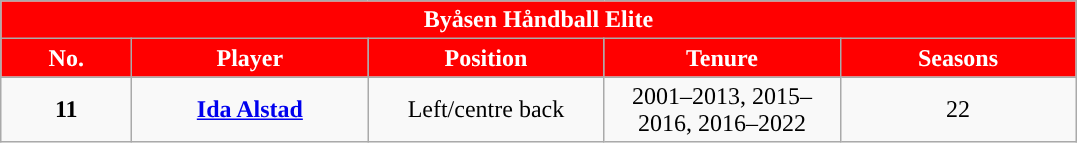<table class="wikitable sortable" style="text-align:center">
<tr>
<td colspan="7" style="background: red; color: white"><strong>Byåsen Håndball Elite</strong></td>
</tr>
<tr>
<th style="width:80px; background:red; color:white;">No.</th>
<th style="width:150px; background:red; color:white;">Player</th>
<th style="width:150px; background:red; color:white;">Position</th>
<th style="width:150px; background:red; color:white;">Tenure</th>
<th style="width:150px; background:red; color:white;">Seasons</th>
</tr>
<tr>
<td><strong>11</strong></td>
<td> <strong><a href='#'>Ida Alstad</a></strong></td>
<td>Left/centre back</td>
<td>2001–2013, 2015–2016, 2016–2022</td>
<td>22</td>
</tr>
</table>
